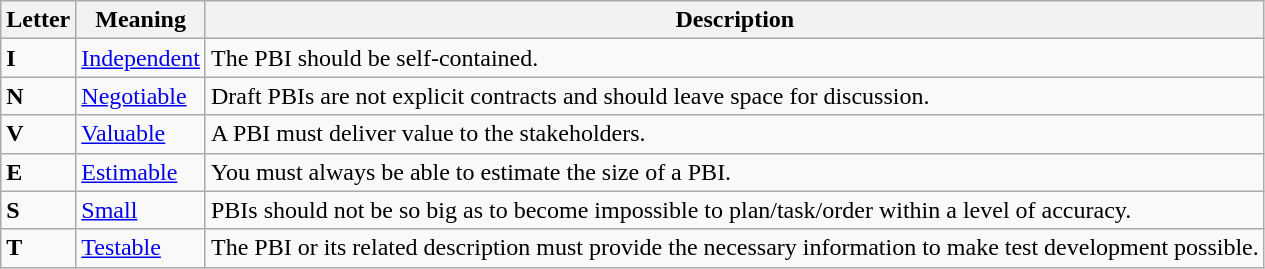<table class="wikitable">
<tr>
<th>Letter</th>
<th>Meaning</th>
<th>Description</th>
</tr>
<tr>
<td><strong>I</strong></td>
<td><a href='#'>Independent</a></td>
<td>The PBI should be self-contained.</td>
</tr>
<tr>
<td><strong>N</strong></td>
<td><a href='#'>Negotiable</a></td>
<td>Draft PBIs are not explicit contracts and should leave space for discussion.</td>
</tr>
<tr>
<td><strong>V</strong></td>
<td><a href='#'>Valuable</a></td>
<td>A PBI must deliver value to the stakeholders.</td>
</tr>
<tr>
<td><strong>E</strong></td>
<td><a href='#'>Estimable</a></td>
<td>You must always be able to estimate the size of a PBI.</td>
</tr>
<tr>
<td><strong>S</strong></td>
<td><a href='#'>Small</a></td>
<td>PBIs should not be so big as to become impossible to plan/task/order within a level of accuracy.</td>
</tr>
<tr>
<td><strong>T</strong></td>
<td><a href='#'>Testable</a></td>
<td>The PBI or its related description must provide the necessary information to make test development possible.</td>
</tr>
</table>
